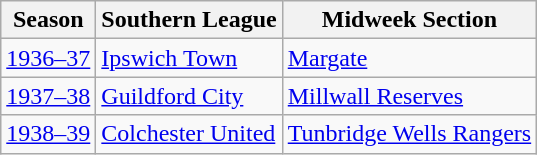<table class="wikitable" style="text-align: left">
<tr>
<th>Season</th>
<th>Southern League</th>
<th>Midweek Section</th>
</tr>
<tr>
<td><a href='#'>1936–37</a></td>
<td><a href='#'>Ipswich Town</a></td>
<td><a href='#'>Margate</a></td>
</tr>
<tr>
<td><a href='#'>1937–38</a></td>
<td><a href='#'>Guildford City</a></td>
<td><a href='#'>Millwall Reserves</a></td>
</tr>
<tr>
<td><a href='#'>1938–39</a></td>
<td><a href='#'>Colchester United</a></td>
<td><a href='#'>Tunbridge Wells Rangers</a></td>
</tr>
</table>
